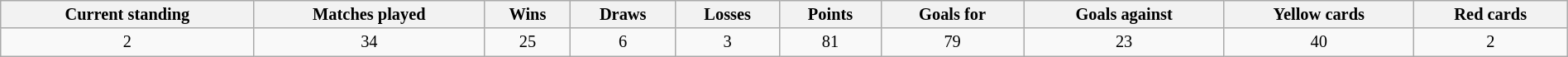<table class="wikitable" style="width:100%; font-size:85%;">
<tr>
<th align=center>Current standing</th>
<th align=center>Matches played</th>
<th align=center>Wins</th>
<th align=center>Draws</th>
<th align=center>Losses</th>
<th align=center>Points</th>
<th align=center>Goals for<br></th>
<th align=center>Goals against<br></th>
<th align=center>Yellow cards<br></th>
<th align=center>Red cards<br> </th>
</tr>
<tr>
<td align=center>2</td>
<td align=center>34</td>
<td align=center>25</td>
<td align=center>6</td>
<td align=center>3</td>
<td align=center>81</td>
<td align=center>79</td>
<td align=center>23</td>
<td align=center>40</td>
<td align=center>2</td>
</tr>
</table>
